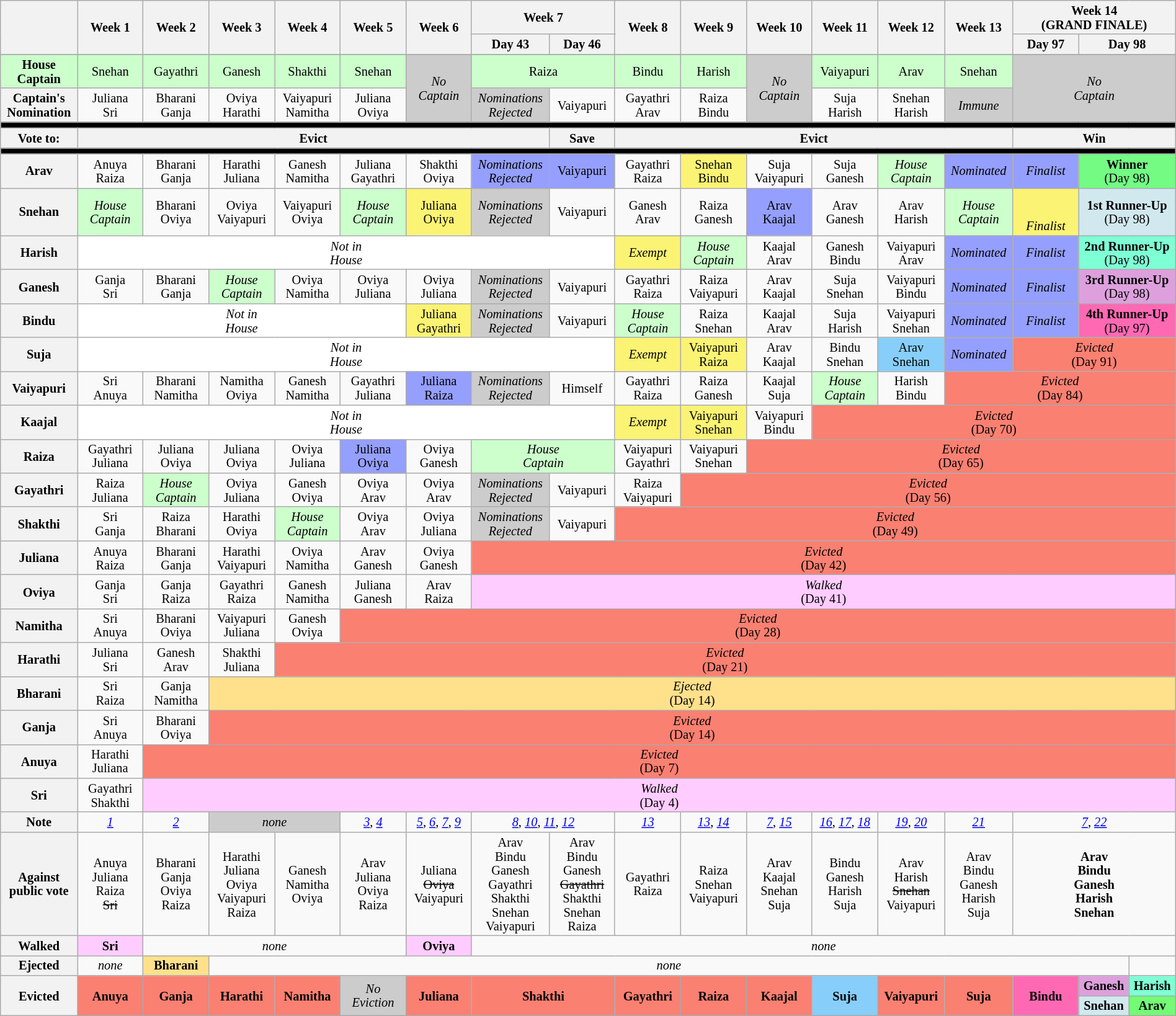<table class="wikitable" style="text-align:center; width:100%; font-size:85%; line-height:15px;">
<tr>
<th rowspan="2" style="width: 5%;"></th>
<th rowspan="2" style="width: 5%;">Week 1</th>
<th rowspan="2" style="width: 5%;">Week 2</th>
<th rowspan="2" style="width: 5%;">Week 3</th>
<th rowspan="2" style="width: 5%;">Week 4</th>
<th rowspan="2" style="width: 5%;">Week 5</th>
<th rowspan="2" style="width: 5%;">Week 6</th>
<th style="width: 5%;" colspan="3">Week 7</th>
<th rowspan="2" style="width: 5%;">Week 8</th>
<th rowspan="2" style="width: 5%;">Week 9</th>
<th rowspan="2" style="width: 5%;">Week 10</th>
<th rowspan="2" style="width: 5%;">Week 11</th>
<th rowspan="2" style="width: 5%;">Week 12</th>
<th rowspan="2" style="width: 5%;">Week 13</th>
<th style="width: 5%;" colspan="3">Week 14<br>(GRAND FINALE)</th>
</tr>
<tr>
<th style="width:5%">Day 43</th>
<th style="width:5%" colspan="2">Day 46</th>
<th style="width:5%">Day 97</th>
<th style="width:5%" colspan="2">Day 98</th>
</tr>
<tr>
</tr>
<tr style="background:#cfc;">
<th style="background:#cfc;">House<br>Captain </th>
<td>Snehan</td>
<td>Gayathri</td>
<td>Ganesh</td>
<td>Shakthi</td>
<td>Snehan</td>
<td rowspan="2" style="background:#ccc;"><em>No<br>Captain</em></td>
<td colspan="3">Raiza</td>
<td>Bindu</td>
<td>Harish</td>
<td rowspan="2" style="background:#ccc;"><em>No<br>Captain</em></td>
<td>Vaiyapuri</td>
<td>Arav</td>
<td>Snehan</td>
<td colspan="3" rowspan="2" style="background:#ccc;"><em>No<br>Captain</em></td>
</tr>
<tr>
<th>Captain's Nomination  </th>
<td>Juliana<br>Sri</td>
<td>Bharani<br>Ganja</td>
<td>Oviya<br>Harathi</td>
<td>Vaiyapuri<br>Namitha</td>
<td>Juliana<br>Oviya</td>
<td style="background:#ccc"><em>Nominations<br>Rejected</em></td>
<td colspan="2">Vaiyapuri</td>
<td>Gayathri<br>Arav</td>
<td>Raiza<br>Bindu</td>
<td>Suja<br>Harish</td>
<td>Snehan<br>Harish</td>
<td style="background:#ccc"><em>Immune</em></td>
</tr>
<tr>
<th style="background:#000;" colspan="19"></th>
</tr>
<tr>
<th>Vote to:</th>
<th colspan="7">Evict</th>
<th>Save</th>
<th colspan="7">Evict</th>
<th colspan="3">Win</th>
</tr>
<tr>
<th style="background:#000;" colspan="19"></th>
</tr>
<tr>
</tr>
<tr>
</tr>
<tr>
<th>Arav</th>
<td>Anuya<br>Raiza</td>
<td>Bharani<br>Ganja</td>
<td>Harathi<br>Juliana</td>
<td>Ganesh<br>Namitha</td>
<td>Juliana<br>Gayathri</td>
<td>Shakthi<br>Oviya</td>
<td style="background:#959FFD;"><em>Nominations<br>Rejected</em></td>
<td colspan="2" style="background:#959FFD;">Vaiyapuri</td>
<td>Gayathri<br>Raiza</td>
<td style="background:#FBF373;">Snehan<br>Bindu</td>
<td>Suja<br>Vaiyapuri</td>
<td>Suja<br>Ganesh</td>
<td style="background:#cfc;"><em>House<br>Captain</em></td>
<td style="background:#959FFD;"><em>Nominated</em></td>
<td style="background:#959FFD;"><em>Finalist</em></td>
<td style="background:#73FB84;" colspan="2"><strong>Winner</strong><br>(Day 98)</td>
</tr>
<tr>
<th>Snehan</th>
<td style="background:#cfc;"><em>House<br>Captain</em></td>
<td>Bharani<br>Oviya</td>
<td>Oviya<br>Vaiyapuri</td>
<td>Vaiyapuri<br>Oviya</td>
<td style="background:#cfc;"><em>House<br>Captain</em></td>
<td style="background:#FBF373;">Juliana<br>Oviya</td>
<td style="background:#ccc"><em>Nominations<br>Rejected</em></td>
<td colspan="2">Vaiyapuri</td>
<td>Ganesh<br>Arav</td>
<td>Raiza<br>Ganesh</td>
<td style="background:#959FFD;">Arav<br>Kaajal</td>
<td>Arav<br>Ganesh</td>
<td>Arav<br>Harish</td>
<td style="background:#cfc;"><em>House<br>Captain</em></td>
<td style="background:#FBF373;"> <br><br><em>Finalist</em></td>
<td style="background:#D1E8EF;" colspan="2"><strong>1st Runner-Up</strong> <br>(Day 98)</td>
</tr>
<tr>
<th>Harish</th>
<td colspan="9"  style="background:#fff;"><em>Not in<br>House</em></td>
<td style="background:#FBF373;"><em>Exempt</em></td>
<td style="background:#cfc;"><em>House<br>Captain</em></td>
<td>Kaajal<br> Arav</td>
<td>Ganesh<br>Bindu</td>
<td>Vaiyapuri<br>Arav</td>
<td style="background:#959FFD;"><em>Nominated</em></td>
<td style="background:#959FFD;"><em>Finalist</em></td>
<td style="background:#7FFFD4;" colspan="2"><strong>2nd Runner-Up</strong><br>(Day 98)</td>
</tr>
<tr>
<th>Ganesh</th>
<td>Ganja<br>Sri</td>
<td>Bharani<br>Ganja</td>
<td style="background:#cfc;"><em>House<br>Captain</em></td>
<td>Oviya<br>Namitha</td>
<td>Oviya<br>Juliana</td>
<td>Oviya<br>Juliana</td>
<td style="background:#ccc"><em>Nominations<br>Rejected</em></td>
<td colspan="2">Vaiyapuri</td>
<td>Gayathri<br>Raiza</td>
<td>Raiza<br>Vaiyapuri</td>
<td>Arav<br> Kaajal</td>
<td>Suja<br>Snehan</td>
<td>Vaiyapuri<br>Bindu</td>
<td style="background:#959FFD;"><em>Nominated</em></td>
<td style="background:#959FFD;"><em>Finalist</em></td>
<td style="background:#DDA0DD;" colspan="2"><strong>3rd Runner-Up</strong><br>(Day 98)</td>
</tr>
<tr>
<th>Bindu</th>
<td colspan="5" style="background:#fff;"><em>Not in<br>House</em></td>
<td style="background:#FBF373;">Juliana<br>Gayathri</td>
<td style="background:#ccc"><em>Nominations<br>Rejected</em></td>
<td colspan="2">Vaiyapuri</td>
<td style="background:#cfc;"><em>House<br>Captain</em></td>
<td>Raiza<br>Snehan</td>
<td>Kaajal<br> Arav</td>
<td>Suja<br>Harish</td>
<td>Vaiyapuri<br>Snehan</td>
<td style="background:#959FFD;"><em>Nominated</em></td>
<td style="background:#959FFD;"><em>Finalist</em></td>
<td colspan="2" style="background:#FF69B4;"><strong>4th Runner-Up</strong><br>(Day 97)</td>
</tr>
<tr>
<th>Suja</th>
<td colspan="9" style="background:#fff;"><em>Not in<br>House</em></td>
<td style="background:#FBF373;"><em>Exempt</em></td>
<td style="background:#FBF373;">Vaiyapuri<br>Raiza</td>
<td>Arav<br>Kaajal</td>
<td>Bindu<br>Snehan</td>
<td style="background:#87CEFA;">Arav<br>Snehan</td>
<td style="background:#959FFD;"><em>Nominated</em></td>
<td style="background:salmon" colspan="3"><em>Evicted</em><br>(Day 91)</td>
</tr>
<tr>
<th>Vaiyapuri</th>
<td>Sri<br>Anuya</td>
<td>Bharani<br>Namitha</td>
<td>Namitha<br>Oviya</td>
<td>Ganesh<br>Namitha</td>
<td>Gayathri<br>Juliana</td>
<td style="background:#959FFD;">Juliana<br>Raiza</td>
<td style="background:#ccc"><em>Nominations<br>Rejected</em></td>
<td colspan="2">Himself</td>
<td>Gayathri<br>Raiza</td>
<td>Raiza<br>Ganesh</td>
<td>Kaajal <br> Suja</td>
<td style="background:#cfc;"><em>House<br>Captain</em></td>
<td>Harish<br>Bindu</td>
<td colspan="4" style="background:salmon"><em>Evicted</em><br>(Day 84)</td>
</tr>
<tr>
<th>Kaajal</th>
<td colspan="9"  style="background:#fff;"><em>Not in<br>House</em></td>
<td style="background:#FBF373;"><em>Exempt</em></td>
<td style="background:#FBF373;">Vaiyapuri<br>Snehan</td>
<td>Vaiyapuri<br> Bindu</td>
<td colspan="6" style="background:salmon"><em>Evicted</em><br>(Day 70)</td>
</tr>
<tr>
<th>Raiza</th>
<td>Gayathri<br>Juliana</td>
<td>Juliana<br>Oviya</td>
<td>Juliana<br>Oviya</td>
<td>Oviya<br>Juliana</td>
<td style="background:#959FFD;">Juliana<br>Oviya</td>
<td>Oviya<br>Ganesh</td>
<td colspan="3" style="background:#cfc;"><em>House<br>Captain</em></td>
<td>Vaiyapuri<br>Gayathri</td>
<td>Vaiyapuri<br>Snehan</td>
<td colspan="7" style="background:salmon"><em>Evicted</em><br>(Day 65)</td>
</tr>
<tr>
<th>Gayathri</th>
<td>Raiza<br>Juliana</td>
<td style="background:#cfc;"><em>House<br>Captain</em></td>
<td>Oviya<br>Juliana</td>
<td>Ganesh<br>Oviya</td>
<td>Oviya<br>Arav</td>
<td>Oviya<br>Arav</td>
<td style="background:#ccc"><em>Nominations<br>Rejected</em></td>
<td colspan="2">Vaiyapuri</td>
<td>Raiza<br>Vaiyapuri</td>
<td colspan="8" style="background:salmon"><em>Evicted</em><br>(Day 56)</td>
</tr>
<tr>
<th>Shakthi</th>
<td>Sri<br>Ganja</td>
<td>Raiza<br>Bharani</td>
<td>Harathi<br>Oviya</td>
<td style="background:#cfc;"><em>House<br>Captain</em></td>
<td>Oviya<br>Arav</td>
<td>Oviya<br>Juliana</td>
<td style="background:#ccc"><em>Nominations<br>Rejected</em></td>
<td colspan="2">Vaiyapuri</td>
<td colspan="10" style="background:salmon"><em>Evicted</em><br>(Day 49)</td>
</tr>
<tr>
<th>Juliana</th>
<td>Anuya<br>Raiza</td>
<td>Bharani<br>Ganja</td>
<td>Harathi<br>Vaiyapuri</td>
<td>Oviya<br>Namitha</td>
<td>Arav<br>Ganesh</td>
<td>Oviya<br>Ganesh</td>
<td colspan="12" style="background:salmon"><em>Evicted</em><br>(Day 42)</td>
</tr>
<tr>
<th>Oviya</th>
<td>Ganja<br>Sri</td>
<td>Ganja<br>Raiza</td>
<td>Gayathri<br>Raiza</td>
<td>Ganesh<br>Namitha</td>
<td>Juliana<br>Ganesh</td>
<td>Arav<br>Raiza</td>
<td colspan="12" style="background:#fcf"><em>Walked</em><br>(Day 41)</td>
</tr>
<tr>
<th>Namitha</th>
<td>Sri<br>Anuya</td>
<td>Bharani<br>Oviya</td>
<td>Vaiyapuri<br>Juliana</td>
<td>Ganesh<br>Oviya</td>
<td colspan="14" style="background:salmon"><em>Evicted</em><br>(Day 28)</td>
</tr>
<tr>
<th>Harathi</th>
<td>Juliana<br>Sri</td>
<td>Ganesh<br>Arav</td>
<td>Shakthi<br>Juliana</td>
<td style="background:salmon" colspan=15><em>Evicted</em><br>(Day 21)</td>
</tr>
<tr>
<th>Bharani</th>
<td>Sri<br>Raiza</td>
<td>Ganja<br>Namitha</td>
<td style="background:#FFE08B" colspan="16"><em>Ejected</em><br>(Day 14)</td>
</tr>
<tr>
<th>Ganja</th>
<td>Sri<br>Anuya</td>
<td>Bharani<br>Oviya</td>
<td style="background:salmon" colspan="16"><em>Evicted</em><br>(Day 14)</td>
</tr>
<tr>
<th>Anuya</th>
<td>Harathi<br>Juliana</td>
<td style="background:salmon" colspan="17"><em>Evicted</em><br>(Day 7)</td>
</tr>
<tr>
<th>Sri</th>
<td>Gayathri<br>Shakthi</td>
<td style="background:#fcf" colspan="17"><em>Walked</em><br>(Day 4)</td>
</tr>
<tr>
<th>Note</th>
<td><em><a href='#'>1</a></em></td>
<td><em><a href='#'>2</a></em></td>
<td colspan=2 bgcolor=#ccc><em>none</em></td>
<td><em><a href='#'>3</a></em>, <em><a href='#'>4</a></em></td>
<td><em><a href='#'>5</a></em>, <em><a href='#'>6</a></em>, <em><a href='#'>7</a></em>, <em><a href='#'>9</a></em></td>
<td colspan="3"><em><a href='#'>8</a></em>, <em><a href='#'>10</a></em>, <em><a href='#'>11</a></em>, <em><a href='#'>12</a></em></td>
<td><em><a href='#'>13</a></em></td>
<td><em><a href='#'>13</a></em>, <em><a href='#'>14</a></em></td>
<td><em><a href='#'>7</a></em>, <em><a href='#'>15</a></em></td>
<td><em><a href='#'>16</a></em>, <em><a href='#'>17</a></em>, <em><a href='#'>18</a></em></td>
<td><em><a href='#'>19</a></em>, <em><a href='#'>20</a></em></td>
<td><em><a href='#'>21</a></em></td>
<td colspan="3"><em><a href='#'>7</a></em>, <em><a href='#'>22</a></em></td>
</tr>
<tr>
<th>Against<br>public vote</th>
<td>Anuya<br>Juliana<br>Raiza<br><s>Sri</s></td>
<td>Bharani<br>Ganja<br>Oviya<br>Raiza</td>
<td>Harathi<br>Juliana<br>Oviya<br>Vaiyapuri<br>Raiza</td>
<td>Ganesh<br>Namitha<br>Oviya</td>
<td>Arav<br>Juliana<br>Oviya<br>Raiza</td>
<td>Juliana<br><s>Oviya</s><br>Vaiyapuri</td>
<td>Arav<br>Bindu<br>Ganesh<br>Gayathri<br>Shakthi<br>Snehan<br>Vaiyapuri</td>
<td colspan="2">Arav<br>Bindu<br>Ganesh<br><s>Gayathri</s><br>Shakthi<br>Snehan<br>Raiza</td>
<td>Gayathri<br>Raiza</td>
<td>Raiza<br>Snehan<br>Vaiyapuri</td>
<td>Arav<br>Kaajal<br>Snehan<br>Suja</td>
<td>Bindu<br>Ganesh<br>Harish <br>Suja</td>
<td>Arav<br>Harish<br><s>Snehan</s><br>Vaiyapuri<br></td>
<td>Arav<br>Bindu<br>Ganesh<br>Harish<br>Suja</td>
<td colspan="3"><strong>Arav<br>Bindu<br>Ganesh<br>Harish<br>Snehan</strong></td>
</tr>
<tr>
<th>Walked</th>
<td style="background:#fcf"><strong>Sri</strong></td>
<td colspan="4"><em>none</em></td>
<td style="background:#fcf"><strong>Oviya</strong></td>
<td colspan="12"><em>none</em></td>
</tr>
<tr>
<th>Ejected</th>
<td><em>none</em></td>
<td style="background:#FFE08B"><strong>Bharani</strong></td>
<td colspan="15"><em>none</em></td>
<td></td>
</tr>
<tr>
<th rowspan="2">Evicted</th>
<td style="background:salmon;" rowspan="3"><strong>Anuya</strong></td>
<td style="background:salmon;" rowspan="3"><strong>Ganja</strong></td>
<td style="background:salmon;" rowspan="3"><strong>Harathi</strong></td>
<td style="background:salmon;" rowspan="3"><strong>Namitha</strong></td>
<td style="background:#ccc;" rowspan="3"><em>No<br>Eviction</em></td>
<td style="background:salmon;" rowspan="3"><strong>Juliana</strong></td>
<td colspan="3" style="background:salmon;" rowspan="3"><strong>Shakthi</strong></td>
<td style="background:salmon;" rowspan="3"><strong>Gayathri</strong></td>
<td style="background:salmon;" rowspan="3"><strong>Raiza</strong></td>
<td style="background:salmon;" rowspan="3"><strong>Kaajal</strong></td>
<td style="background:#87CEFA;" rowspan="3"><strong>Suja</strong></td>
<td style="background:salmon;" rowspan="3"><strong>Vaiyapuri</strong></td>
<td style="background:salmon;" rowspan="3"><strong>Suja</strong></td>
<td rowspan="3" style="background:#FF69B4;"><strong>Bindu</strong></td>
<td style="background:#DDA0DD;"><strong>Ganesh</strong></td>
<td style="background:#7FFFD4;"><strong>Harish</strong></td>
</tr>
<tr>
<td style="background:#D1E8EF;"><strong>Snehan</strong></td>
<td style="background:#73FB76;"><strong>Arav</strong></td>
</tr>
</table>
